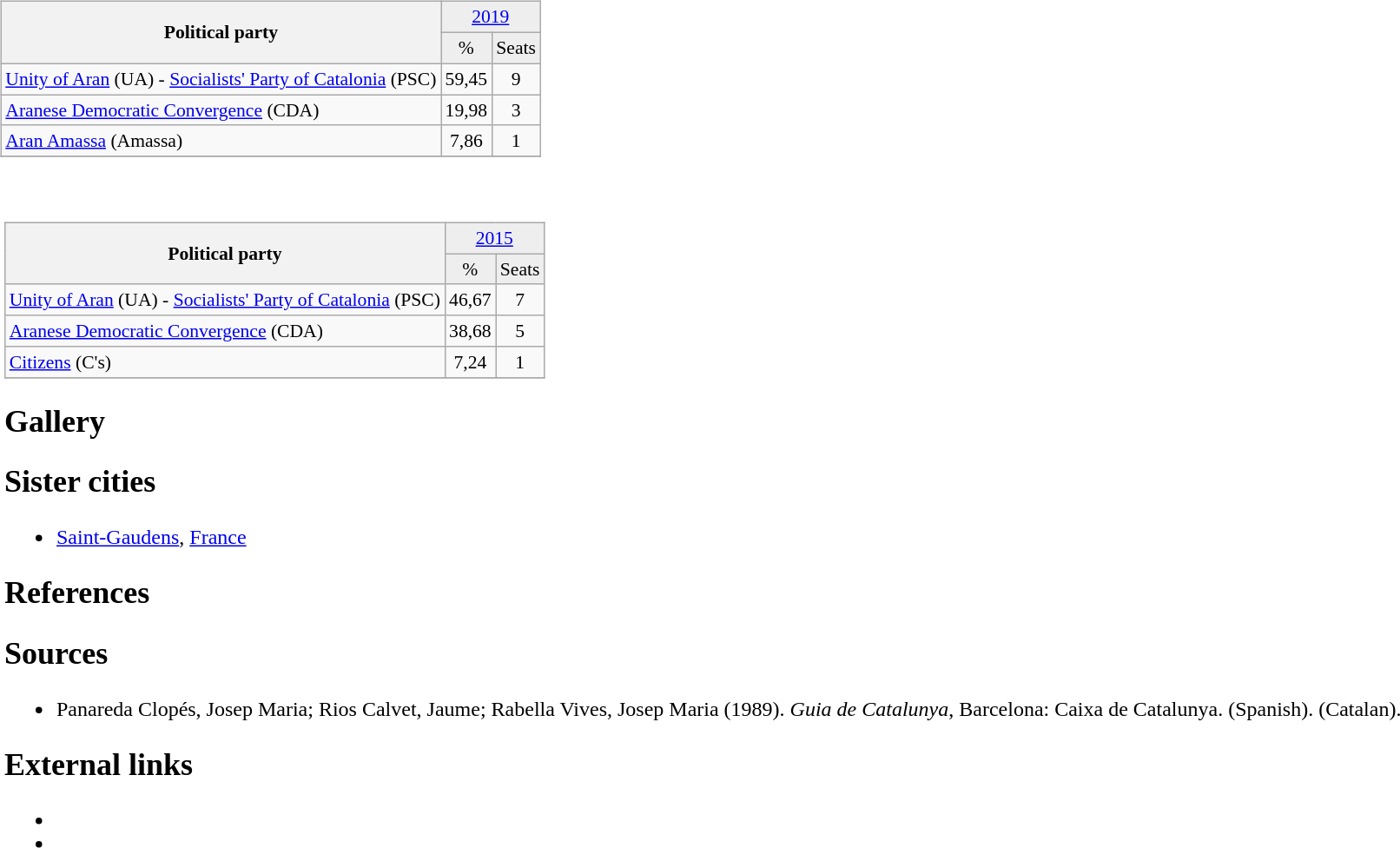<table class="sortable" width="100%">
<tr>
<td><br><table class="wikitable" style="font-size: 90%; text-align:center;" align="center">
<tr style="background:#eee">
<th rowspan="2">Political party</th>
<td colspan="3"><a href='#'>2019</a></td>
</tr>
<tr style="background:#eee">
<td>%</td>
<td>Seats</td>
</tr>
<tr>
<td align="left"><a href='#'>Unity of Aran</a> (UA) - <a href='#'>Socialists' Party of Catalonia</a> (PSC)</td>
<td>59,45</td>
<td>9</td>
</tr>
<tr>
<td align="left"><a href='#'>Aranese Democratic Convergence</a> (CDA)</td>
<td>19,98</td>
<td>3</td>
</tr>
<tr>
<td align="left"><a href='#'>Aran Amassa</a> (Amassa)</td>
<td>7,86</td>
<td>1</td>
</tr>
<tr>
</tr>
</table>
<table class="sortable" width="100%">
<tr>
<td><br><table class="wikitable" style="font-size: 90%; text-align:center;" align="center">
<tr style="background:#eee">
<th rowspan="2">Political party</th>
<td colspan="3"><a href='#'>2015</a></td>
</tr>
<tr style="background:#eee">
<td>%</td>
<td>Seats</td>
</tr>
<tr>
<td align="left"><a href='#'>Unity of Aran</a> (UA) - <a href='#'>Socialists' Party of Catalonia</a> (PSC)</td>
<td>46,67</td>
<td>7</td>
</tr>
<tr>
<td align="left"><a href='#'>Aranese Democratic Convergence</a> (CDA)</td>
<td>38,68</td>
<td>5</td>
</tr>
<tr>
<td align="left"><a href='#'>Citizens</a> (C's)</td>
<td>7,24</td>
<td>1</td>
</tr>
<tr>
</tr>
</table>
<h2>Gallery</h2><h2>Sister cities</h2><ul><li> <a href='#'>Saint-Gaudens</a>, <a href='#'>France</a></li></ul><h2>References</h2><h2>Sources</h2><ul><li>Panareda Clopés, Josep Maria; Rios Calvet, Jaume; Rabella Vives, Josep Maria (1989). <em>Guia de Catalunya</em>, Barcelona: Caixa de Catalunya.  (Spanish).  (Catalan).</li></ul><h2>External links</h2><ul><li></li><li> </li></ul>


<br>
</td>
</tr>
</table>
</td>
</tr>
</table>
